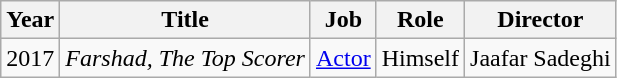<table class="wikitable">
<tr>
<th>Year</th>
<th>Title</th>
<th>Job</th>
<th>Role</th>
<th>Director</th>
</tr>
<tr>
<td>2017</td>
<td><em>Farshad, The Top Scorer</em></td>
<td><a href='#'>Actor</a></td>
<td>Himself</td>
<td>Jaafar Sadeghi</td>
</tr>
</table>
